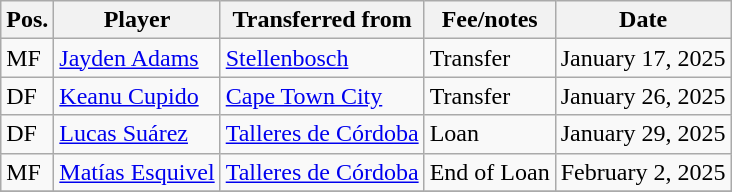<table class="wikitable sortable">
<tr>
<th scope=col>Pos.</th>
<th scope=col>Player</th>
<th scope=col>Transferred from</th>
<th scope=col>Fee/notes</th>
<th scope=col>Date</th>
</tr>
<tr>
<td>MF</td>
<td> <a href='#'>Jayden Adams</a></td>
<td> <a href='#'>Stellenbosch</a></td>
<td>Transfer</td>
<td>January 17, 2025</td>
</tr>
<tr>
<td>DF</td>
<td> <a href='#'>Keanu Cupido</a></td>
<td> <a href='#'>Cape Town City</a></td>
<td>Transfer</td>
<td>January 26, 2025</td>
</tr>
<tr>
<td>DF</td>
<td> <a href='#'>Lucas Suárez</a></td>
<td> <a href='#'>Talleres de Córdoba</a></td>
<td>Loan</td>
<td>January 29, 2025</td>
</tr>
<tr>
<td>MF</td>
<td> <a href='#'>Matías Esquivel</a></td>
<td> <a href='#'>Talleres de Córdoba</a></td>
<td>End of Loan</td>
<td>February 2, 2025</td>
</tr>
<tr>
</tr>
</table>
